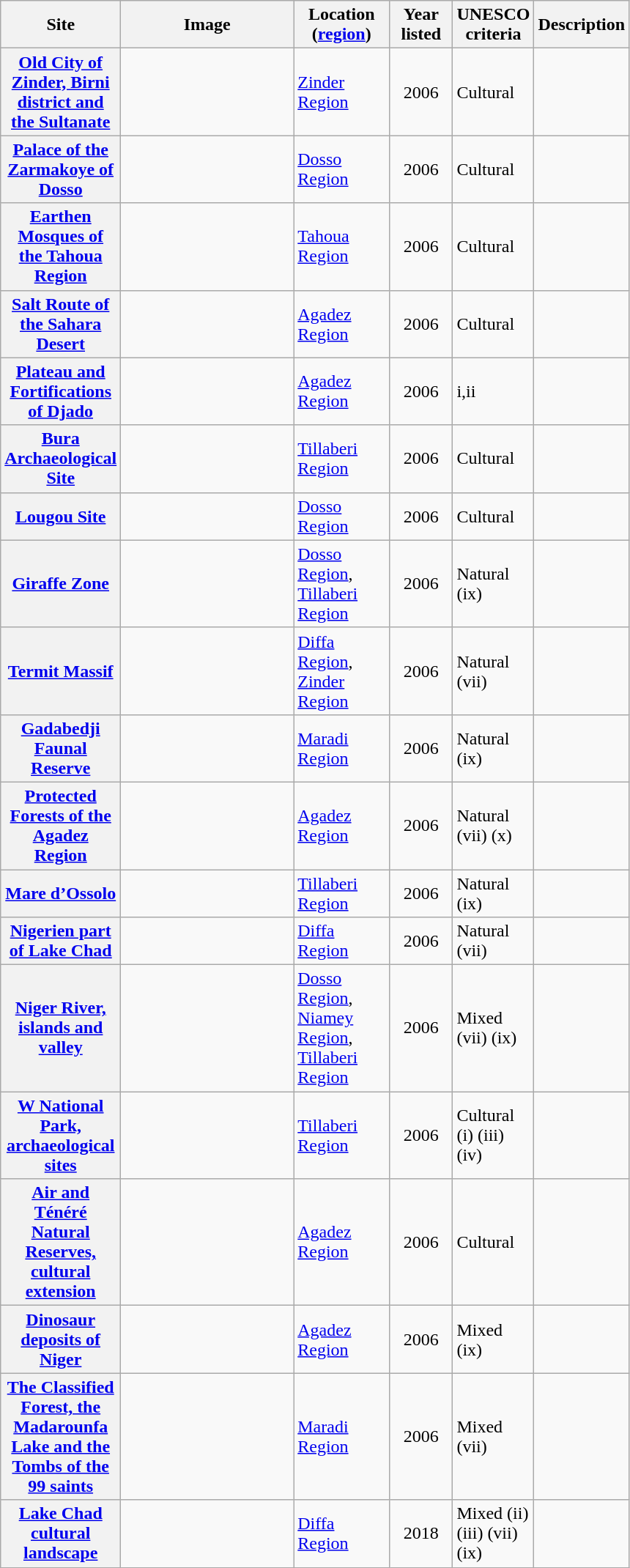<table class="wikitable sortable plainrowheaders">
<tr>
<th style="width:100px;" scope="col">Site</th>
<th class="unsortable" style="width:150px;" scope="col">Image</th>
<th style="width:80px;" scope="col">Location (<a href='#'>region</a>)</th>
<th style="width:50px;" scope="col">Year listed</th>
<th style="width:60px;" scope="col">UNESCO criteria</th>
<th scope="col" class="unsortable">Description</th>
</tr>
<tr>
<th scope="row"><a href='#'>Old City of Zinder, Birni district and the Sultanate</a></th>
<td></td>
<td><a href='#'>Zinder Region</a></td>
<td align="center">2006</td>
<td>Cultural</td>
<td></td>
</tr>
<tr>
<th scope="row"><a href='#'>Palace of the Zarmakoye of Dosso</a></th>
<td></td>
<td><a href='#'>Dosso Region</a></td>
<td align="center">2006</td>
<td>Cultural</td>
<td></td>
</tr>
<tr>
<th scope="row"><a href='#'>Earthen Mosques of the Tahoua Region</a></th>
<td></td>
<td><a href='#'>Tahoua Region</a></td>
<td align="center">2006</td>
<td>Cultural</td>
<td></td>
</tr>
<tr>
<th scope="row"><a href='#'>Salt Route of the Sahara Desert</a></th>
<td></td>
<td><a href='#'>Agadez Region</a></td>
<td align="center">2006</td>
<td>Cultural</td>
<td></td>
</tr>
<tr>
<th scope="row"><a href='#'>Plateau and Fortifications of Djado</a></th>
<td></td>
<td><a href='#'>Agadez Region</a></td>
<td align="center">2006</td>
<td>i,ii</td>
<td></td>
</tr>
<tr>
<th scope="row"><a href='#'>Bura Archaeological Site</a></th>
<td></td>
<td><a href='#'>Tillaberi Region</a></td>
<td align="center">2006</td>
<td>Cultural</td>
<td></td>
</tr>
<tr>
<th scope="row"><a href='#'>Lougou Site</a></th>
<td></td>
<td><a href='#'>Dosso Region</a></td>
<td align="center">2006</td>
<td>Cultural</td>
<td></td>
</tr>
<tr>
<th scope="row"><a href='#'>Giraffe Zone</a></th>
<td></td>
<td><a href='#'>Dosso Region</a>, <a href='#'>Tillaberi Region</a></td>
<td align="center">2006</td>
<td>Natural (ix)</td>
<td></td>
</tr>
<tr>
<th scope="row"><a href='#'>Termit Massif</a></th>
<td></td>
<td><a href='#'>Diffa Region</a>, <a href='#'>Zinder Region</a></td>
<td align="center">2006</td>
<td>Natural (vii)</td>
<td></td>
</tr>
<tr>
<th scope="row"><a href='#'>Gadabedji Faunal Reserve</a></th>
<td></td>
<td><a href='#'>Maradi Region</a></td>
<td align="center">2006</td>
<td>Natural (ix)</td>
<td></td>
</tr>
<tr>
<th scope="row"><a href='#'>Protected Forests of the Agadez Region</a></th>
<td></td>
<td><a href='#'>Agadez Region</a></td>
<td align="center">2006</td>
<td>Natural (vii) (x)</td>
<td></td>
</tr>
<tr>
<th scope="row"><a href='#'>Mare d’Ossolo</a></th>
<td></td>
<td><a href='#'>Tillaberi Region</a></td>
<td align="center">2006</td>
<td>Natural (ix)</td>
<td></td>
</tr>
<tr>
<th scope="row"><a href='#'>Nigerien part of Lake Chad</a></th>
<td></td>
<td><a href='#'>Diffa Region</a></td>
<td align="center">2006</td>
<td>Natural (vii)</td>
<td></td>
</tr>
<tr>
<th scope="row"><a href='#'>Niger River, islands and valley</a></th>
<td></td>
<td><a href='#'>Dosso Region</a>, <a href='#'>Niamey Region</a>, <a href='#'>Tillaberi Region</a></td>
<td align="center">2006</td>
<td>Mixed (vii) (ix)</td>
<td></td>
</tr>
<tr>
<th scope="row"><a href='#'>W National Park, archaeological sites</a></th>
<td></td>
<td><a href='#'>Tillaberi Region</a></td>
<td align="center">2006</td>
<td>Cultural (i) (iii) (iv)</td>
<td></td>
</tr>
<tr>
<th scope="row"><a href='#'>Air and Ténéré Natural Reserves, cultural extension</a></th>
<td></td>
<td><a href='#'>Agadez Region</a></td>
<td align="center">2006</td>
<td>Cultural</td>
<td></td>
</tr>
<tr>
<th scope="row"><a href='#'>Dinosaur deposits of Niger</a></th>
<td></td>
<td><a href='#'>Agadez Region</a></td>
<td align="center">2006</td>
<td>Mixed (ix)</td>
<td></td>
</tr>
<tr>
<th scope="row"><a href='#'>The Classified Forest, the Madarounfa Lake and the Tombs of the 99 saints</a></th>
<td></td>
<td><a href='#'>Maradi Region</a></td>
<td align="center">2006</td>
<td>Mixed (vii)</td>
<td></td>
</tr>
<tr>
<th scope="row"><a href='#'>Lake Chad cultural landscape</a></th>
<td></td>
<td><a href='#'>Diffa Region</a></td>
<td align="center">2018</td>
<td>Mixed (ii) (iii) (vii) (ix)</td>
<td></td>
</tr>
</table>
